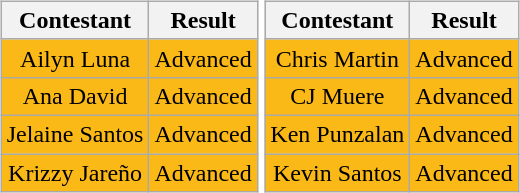<table>
<tr>
<td><br><table class="wikitable sortable nowrap" style="margin:auto; text-align:center">
<tr>
<th scope="col">Contestant</th>
<th scope="col">Result</th>
</tr>
<tr>
<td bgcolor=#fbb917>Ailyn Luna</td>
<td bgcolor=#fbb917>Advanced</td>
</tr>
<tr>
<td bgcolor=#fbb917>Ana David</td>
<td bgcolor=#fbb917>Advanced</td>
</tr>
<tr>
<td bgcolor=#fbb917>Jelaine Santos</td>
<td bgcolor=#fbb917>Advanced</td>
</tr>
<tr>
<td bgcolor=#fbb917>Krizzy Jareño</td>
<td bgcolor=#fbb917>Advanced</td>
</tr>
</table>
</td>
<td><br><table class="wikitable sortable nowrap" style="margin:auto; text-align:center">
<tr>
<th scope="col">Contestant</th>
<th scope="col">Result</th>
</tr>
<tr>
<td bgcolor=#fbb917>Chris Martin</td>
<td bgcolor=#fbb917>Advanced</td>
</tr>
<tr>
<td bgcolor=#fbb917>CJ Muere</td>
<td bgcolor=#fbb917>Advanced</td>
</tr>
<tr>
<td bgcolor=#fbb917>Ken Punzalan</td>
<td bgcolor=#fbb917>Advanced</td>
</tr>
<tr>
<td bgcolor=#fbb917>Kevin Santos</td>
<td bgcolor=#fbb917>Advanced</td>
</tr>
</table>
</td>
</tr>
</table>
